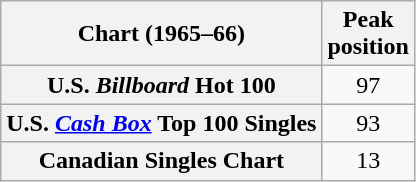<table class="wikitable plainrowheaders sortable">
<tr>
<th scope="col">Chart (1965–66)</th>
<th scope="col">Peak<br>position</th>
</tr>
<tr>
<th scope="row">U.S. <em>Billboard</em> Hot 100</th>
<td align="center">97</td>
</tr>
<tr>
<th scope="row">U.S. <em><a href='#'>Cash Box</a></em> Top 100 Singles</th>
<td align="center">93</td>
</tr>
<tr>
<th scope="row">Canadian Singles Chart</th>
<td align="center">13</td>
</tr>
</table>
